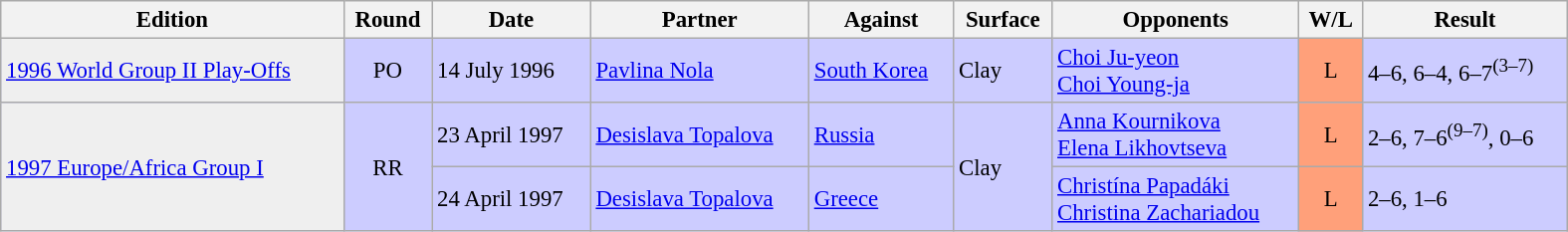<table class="wikitable" style="font-size:95%;" width="1050">
<tr>
<th>Edition</th>
<th>Round</th>
<th>Date</th>
<th>Partner</th>
<th>Against</th>
<th>Surface</th>
<th>Opponents</th>
<th>W/L</th>
<th>Result</th>
</tr>
<tr bgcolor="#CCCCFF">
<td bgcolor=#efefef><a href='#'>1996 World Group II Play-Offs</a></td>
<td align=center>PO</td>
<td>14 July 1996</td>
<td> <a href='#'>Pavlina Nola</a></td>
<td> <a href='#'>South Korea</a></td>
<td>Clay</td>
<td> <a href='#'>Choi Ju-yeon</a><br> <a href='#'>Choi Young-ja</a></td>
<td bgcolor=#FFA07A align=center>L</td>
<td>4–6, 6–4, 6–7<sup>(3–7)</sup></td>
</tr>
<tr bgcolor="#CCCCFF">
<td bgcolor=#efefef rowspan=2><a href='#'>1997 Europe/Africa Group I</a></td>
<td align=center rowspan=2>RR</td>
<td>23 April 1997</td>
<td> <a href='#'>Desislava Topalova</a></td>
<td> <a href='#'>Russia</a></td>
<td rowspan=2>Clay</td>
<td> <a href='#'>Anna Kournikova</a><br> <a href='#'>Elena Likhovtseva</a></td>
<td bgcolor=#FFA07A align=center>L</td>
<td>2–6, 7–6<sup>(9–7)</sup>, 0–6</td>
</tr>
<tr bgcolor="#CCCCFF">
<td>24 April 1997</td>
<td> <a href='#'>Desislava Topalova</a></td>
<td> <a href='#'>Greece</a></td>
<td> <a href='#'>Christína Papadáki</a><br> <a href='#'>Christina Zachariadou</a></td>
<td bgcolor=#FFA07A align=center>L</td>
<td>2–6, 1–6</td>
</tr>
</table>
